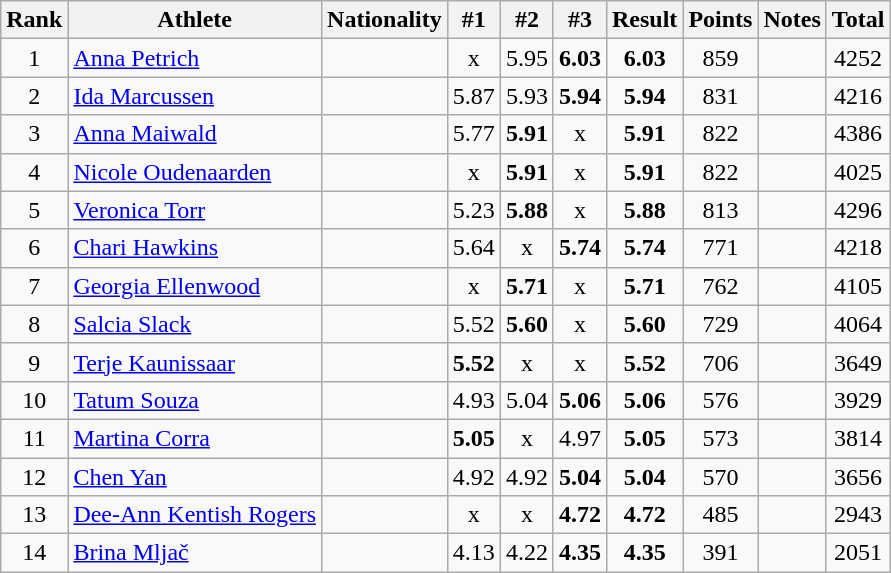<table class="wikitable sortable" style="text-align:center">
<tr>
<th>Rank</th>
<th>Athlete</th>
<th>Nationality</th>
<th>#1</th>
<th>#2</th>
<th>#3</th>
<th>Result</th>
<th>Points</th>
<th>Notes</th>
<th>Total</th>
</tr>
<tr>
<td>1</td>
<td align=left><a href='#'>Anna Petrich</a></td>
<td align=left></td>
<td>x</td>
<td>5.95</td>
<td><strong>6.03</strong></td>
<td><strong>6.03</strong></td>
<td>859</td>
<td></td>
<td>4252</td>
</tr>
<tr>
<td>2</td>
<td align=left><a href='#'>Ida Marcussen</a></td>
<td align=left></td>
<td>5.87</td>
<td>5.93</td>
<td><strong>5.94</strong></td>
<td><strong>5.94</strong></td>
<td>831</td>
<td></td>
<td>4216</td>
</tr>
<tr>
<td>3</td>
<td align=left><a href='#'>Anna Maiwald</a></td>
<td align=left></td>
<td>5.77</td>
<td><strong>5.91</strong></td>
<td>x</td>
<td><strong>5.91</strong></td>
<td>822</td>
<td></td>
<td>4386</td>
</tr>
<tr>
<td>4</td>
<td align=left><a href='#'>Nicole Oudenaarden</a></td>
<td align=left></td>
<td>x</td>
<td><strong>5.91</strong></td>
<td>x</td>
<td><strong>5.91</strong></td>
<td>822</td>
<td></td>
<td>4025</td>
</tr>
<tr>
<td>5</td>
<td align=left><a href='#'>Veronica Torr</a></td>
<td align=left></td>
<td>5.23</td>
<td><strong>5.88</strong></td>
<td>x</td>
<td><strong>5.88</strong></td>
<td>813</td>
<td></td>
<td>4296</td>
</tr>
<tr>
<td>6</td>
<td align=left><a href='#'>Chari Hawkins</a></td>
<td align=left></td>
<td>5.64</td>
<td>x</td>
<td><strong>5.74</strong></td>
<td><strong>5.74</strong></td>
<td>771</td>
<td></td>
<td>4218</td>
</tr>
<tr>
<td>7</td>
<td align=left><a href='#'>Georgia Ellenwood</a></td>
<td align=left></td>
<td>x</td>
<td><strong>5.71</strong></td>
<td>x</td>
<td><strong>5.71</strong></td>
<td>762</td>
<td></td>
<td>4105</td>
</tr>
<tr>
<td>8</td>
<td align=left><a href='#'>Salcia Slack</a></td>
<td align=left></td>
<td>5.52</td>
<td><strong>5.60</strong></td>
<td>x</td>
<td><strong>5.60</strong></td>
<td>729</td>
<td></td>
<td>4064</td>
</tr>
<tr>
<td>9</td>
<td align=left><a href='#'>Terje Kaunissaar</a></td>
<td align=left></td>
<td><strong>5.52</strong></td>
<td>x</td>
<td>x</td>
<td><strong>5.52</strong></td>
<td>706</td>
<td></td>
<td>3649</td>
</tr>
<tr>
<td>10</td>
<td align=left><a href='#'>Tatum Souza</a></td>
<td align=left></td>
<td>4.93</td>
<td>5.04</td>
<td><strong>5.06</strong></td>
<td><strong>5.06</strong></td>
<td>576</td>
<td></td>
<td>3929</td>
</tr>
<tr>
<td>11</td>
<td align=left><a href='#'>Martina Corra</a></td>
<td align=left></td>
<td><strong>5.05</strong></td>
<td>x</td>
<td>4.97</td>
<td><strong>5.05</strong></td>
<td>573</td>
<td></td>
<td>3814</td>
</tr>
<tr>
<td>12</td>
<td align=left><a href='#'>Chen Yan</a></td>
<td align=left></td>
<td>4.92</td>
<td>4.92</td>
<td><strong>5.04</strong></td>
<td><strong>5.04</strong></td>
<td>570</td>
<td></td>
<td>3656</td>
</tr>
<tr>
<td>13</td>
<td align=left><a href='#'>Dee-Ann Kentish Rogers</a></td>
<td align=left></td>
<td>x</td>
<td>x</td>
<td><strong>4.72</strong></td>
<td><strong>4.72</strong></td>
<td>485</td>
<td></td>
<td>2943</td>
</tr>
<tr>
<td>14</td>
<td align=left><a href='#'>Brina Mljač</a></td>
<td align=left></td>
<td>4.13</td>
<td>4.22</td>
<td><strong>4.35</strong></td>
<td><strong>4.35</strong></td>
<td>391</td>
<td></td>
<td>2051</td>
</tr>
</table>
